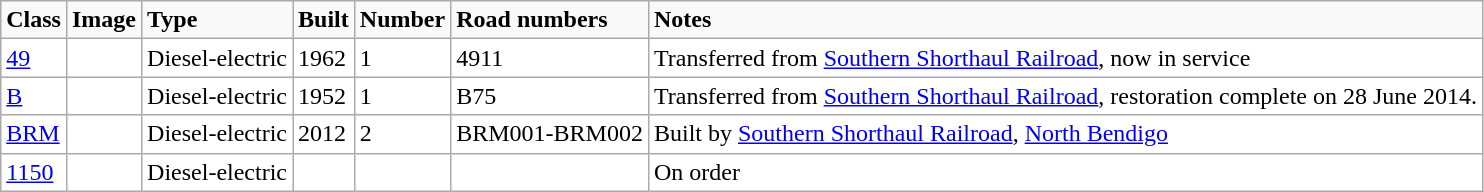<table class="wikitable sortable">
<tr style="background:#f9f9f9;">
<td><strong>Class</strong></td>
<td><strong>Image</strong></td>
<td><strong>Type</strong></td>
<td><strong>Built</strong></td>
<td><strong>Number</strong></td>
<td><strong>Road numbers</strong></td>
<td><strong>Notes</strong></td>
</tr>
<tr bgcolor="#FFFFFF">
<td><a href='#'>49</a></td>
<td></td>
<td style=white-space:nowrap>Diesel-electric</td>
<td>1962</td>
<td>1</td>
<td>4911</td>
<td>Transferred from <a href='#'>Southern Shorthaul Railroad</a>, now in service</td>
</tr>
<tr bgcolor="#FFFFFF">
<td><a href='#'>B</a></td>
<td></td>
<td style=white-space:nowrap>Diesel-electric</td>
<td>1952</td>
<td>1</td>
<td>B75</td>
<td>Transferred from <a href='#'>Southern Shorthaul Railroad</a>, restoration complete on 28 June 2014.</td>
</tr>
<tr bgcolor="#FFFFFF">
<td><a href='#'>BRM</a></td>
<td></td>
<td style=white-space:nowrap>Diesel-electric</td>
<td>2012</td>
<td>2</td>
<td>BRM001-BRM002</td>
<td>Built by <a href='#'>Southern Shorthaul Railroad</a>, <a href='#'>North Bendigo</a></td>
</tr>
<tr bgcolor="#FFFFFF">
<td><a href='#'>1150</a></td>
<td></td>
<td style=white-space:nowrap>Diesel-electric</td>
<td></td>
<td></td>
<td></td>
<td>On order</td>
</tr>
</table>
